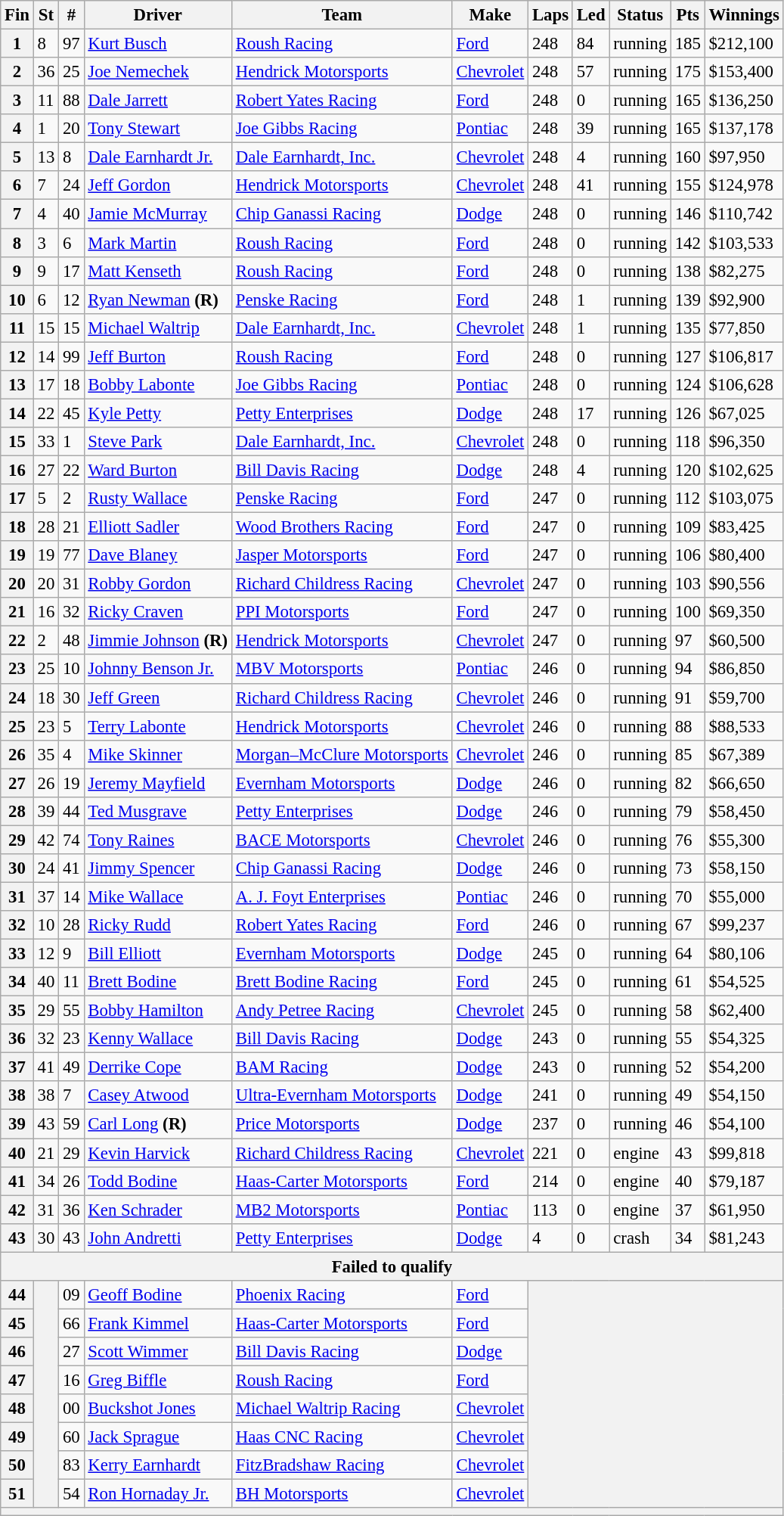<table class="wikitable" style="font-size:95%">
<tr>
<th>Fin</th>
<th>St</th>
<th>#</th>
<th>Driver</th>
<th>Team</th>
<th>Make</th>
<th>Laps</th>
<th>Led</th>
<th>Status</th>
<th>Pts</th>
<th>Winnings</th>
</tr>
<tr>
<th>1</th>
<td>8</td>
<td>97</td>
<td><a href='#'>Kurt Busch</a></td>
<td><a href='#'>Roush Racing</a></td>
<td><a href='#'>Ford</a></td>
<td>248</td>
<td>84</td>
<td>running</td>
<td>185</td>
<td>$212,100</td>
</tr>
<tr>
<th>2</th>
<td>36</td>
<td>25</td>
<td><a href='#'>Joe Nemechek</a></td>
<td><a href='#'>Hendrick Motorsports</a></td>
<td><a href='#'>Chevrolet</a></td>
<td>248</td>
<td>57</td>
<td>running</td>
<td>175</td>
<td>$153,400</td>
</tr>
<tr>
<th>3</th>
<td>11</td>
<td>88</td>
<td><a href='#'>Dale Jarrett</a></td>
<td><a href='#'>Robert Yates Racing</a></td>
<td><a href='#'>Ford</a></td>
<td>248</td>
<td>0</td>
<td>running</td>
<td>165</td>
<td>$136,250</td>
</tr>
<tr>
<th>4</th>
<td>1</td>
<td>20</td>
<td><a href='#'>Tony Stewart</a></td>
<td><a href='#'>Joe Gibbs Racing</a></td>
<td><a href='#'>Pontiac</a></td>
<td>248</td>
<td>39</td>
<td>running</td>
<td>165</td>
<td>$137,178</td>
</tr>
<tr>
<th>5</th>
<td>13</td>
<td>8</td>
<td><a href='#'>Dale Earnhardt Jr.</a></td>
<td><a href='#'>Dale Earnhardt, Inc.</a></td>
<td><a href='#'>Chevrolet</a></td>
<td>248</td>
<td>4</td>
<td>running</td>
<td>160</td>
<td>$97,950</td>
</tr>
<tr>
<th>6</th>
<td>7</td>
<td>24</td>
<td><a href='#'>Jeff Gordon</a></td>
<td><a href='#'>Hendrick Motorsports</a></td>
<td><a href='#'>Chevrolet</a></td>
<td>248</td>
<td>41</td>
<td>running</td>
<td>155</td>
<td>$124,978</td>
</tr>
<tr>
<th>7</th>
<td>4</td>
<td>40</td>
<td><a href='#'>Jamie McMurray</a></td>
<td><a href='#'>Chip Ganassi Racing</a></td>
<td><a href='#'>Dodge</a></td>
<td>248</td>
<td>0</td>
<td>running</td>
<td>146</td>
<td>$110,742</td>
</tr>
<tr>
<th>8</th>
<td>3</td>
<td>6</td>
<td><a href='#'>Mark Martin</a></td>
<td><a href='#'>Roush Racing</a></td>
<td><a href='#'>Ford</a></td>
<td>248</td>
<td>0</td>
<td>running</td>
<td>142</td>
<td>$103,533</td>
</tr>
<tr>
<th>9</th>
<td>9</td>
<td>17</td>
<td><a href='#'>Matt Kenseth</a></td>
<td><a href='#'>Roush Racing</a></td>
<td><a href='#'>Ford</a></td>
<td>248</td>
<td>0</td>
<td>running</td>
<td>138</td>
<td>$82,275</td>
</tr>
<tr>
<th>10</th>
<td>6</td>
<td>12</td>
<td><a href='#'>Ryan Newman</a> <strong>(R)</strong></td>
<td><a href='#'>Penske Racing</a></td>
<td><a href='#'>Ford</a></td>
<td>248</td>
<td>1</td>
<td>running</td>
<td>139</td>
<td>$92,900</td>
</tr>
<tr>
<th>11</th>
<td>15</td>
<td>15</td>
<td><a href='#'>Michael Waltrip</a></td>
<td><a href='#'>Dale Earnhardt, Inc.</a></td>
<td><a href='#'>Chevrolet</a></td>
<td>248</td>
<td>1</td>
<td>running</td>
<td>135</td>
<td>$77,850</td>
</tr>
<tr>
<th>12</th>
<td>14</td>
<td>99</td>
<td><a href='#'>Jeff Burton</a></td>
<td><a href='#'>Roush Racing</a></td>
<td><a href='#'>Ford</a></td>
<td>248</td>
<td>0</td>
<td>running</td>
<td>127</td>
<td>$106,817</td>
</tr>
<tr>
<th>13</th>
<td>17</td>
<td>18</td>
<td><a href='#'>Bobby Labonte</a></td>
<td><a href='#'>Joe Gibbs Racing</a></td>
<td><a href='#'>Pontiac</a></td>
<td>248</td>
<td>0</td>
<td>running</td>
<td>124</td>
<td>$106,628</td>
</tr>
<tr>
<th>14</th>
<td>22</td>
<td>45</td>
<td><a href='#'>Kyle Petty</a></td>
<td><a href='#'>Petty Enterprises</a></td>
<td><a href='#'>Dodge</a></td>
<td>248</td>
<td>17</td>
<td>running</td>
<td>126</td>
<td>$67,025</td>
</tr>
<tr>
<th>15</th>
<td>33</td>
<td>1</td>
<td><a href='#'>Steve Park</a></td>
<td><a href='#'>Dale Earnhardt, Inc.</a></td>
<td><a href='#'>Chevrolet</a></td>
<td>248</td>
<td>0</td>
<td>running</td>
<td>118</td>
<td>$96,350</td>
</tr>
<tr>
<th>16</th>
<td>27</td>
<td>22</td>
<td><a href='#'>Ward Burton</a></td>
<td><a href='#'>Bill Davis Racing</a></td>
<td><a href='#'>Dodge</a></td>
<td>248</td>
<td>4</td>
<td>running</td>
<td>120</td>
<td>$102,625</td>
</tr>
<tr>
<th>17</th>
<td>5</td>
<td>2</td>
<td><a href='#'>Rusty Wallace</a></td>
<td><a href='#'>Penske Racing</a></td>
<td><a href='#'>Ford</a></td>
<td>247</td>
<td>0</td>
<td>running</td>
<td>112</td>
<td>$103,075</td>
</tr>
<tr>
<th>18</th>
<td>28</td>
<td>21</td>
<td><a href='#'>Elliott Sadler</a></td>
<td><a href='#'>Wood Brothers Racing</a></td>
<td><a href='#'>Ford</a></td>
<td>247</td>
<td>0</td>
<td>running</td>
<td>109</td>
<td>$83,425</td>
</tr>
<tr>
<th>19</th>
<td>19</td>
<td>77</td>
<td><a href='#'>Dave Blaney</a></td>
<td><a href='#'>Jasper Motorsports</a></td>
<td><a href='#'>Ford</a></td>
<td>247</td>
<td>0</td>
<td>running</td>
<td>106</td>
<td>$80,400</td>
</tr>
<tr>
<th>20</th>
<td>20</td>
<td>31</td>
<td><a href='#'>Robby Gordon</a></td>
<td><a href='#'>Richard Childress Racing</a></td>
<td><a href='#'>Chevrolet</a></td>
<td>247</td>
<td>0</td>
<td>running</td>
<td>103</td>
<td>$90,556</td>
</tr>
<tr>
<th>21</th>
<td>16</td>
<td>32</td>
<td><a href='#'>Ricky Craven</a></td>
<td><a href='#'>PPI Motorsports</a></td>
<td><a href='#'>Ford</a></td>
<td>247</td>
<td>0</td>
<td>running</td>
<td>100</td>
<td>$69,350</td>
</tr>
<tr>
<th>22</th>
<td>2</td>
<td>48</td>
<td><a href='#'>Jimmie Johnson</a> <strong>(R)</strong></td>
<td><a href='#'>Hendrick Motorsports</a></td>
<td><a href='#'>Chevrolet</a></td>
<td>247</td>
<td>0</td>
<td>running</td>
<td>97</td>
<td>$60,500</td>
</tr>
<tr>
<th>23</th>
<td>25</td>
<td>10</td>
<td><a href='#'>Johnny Benson Jr.</a></td>
<td><a href='#'>MBV Motorsports</a></td>
<td><a href='#'>Pontiac</a></td>
<td>246</td>
<td>0</td>
<td>running</td>
<td>94</td>
<td>$86,850</td>
</tr>
<tr>
<th>24</th>
<td>18</td>
<td>30</td>
<td><a href='#'>Jeff Green</a></td>
<td><a href='#'>Richard Childress Racing</a></td>
<td><a href='#'>Chevrolet</a></td>
<td>246</td>
<td>0</td>
<td>running</td>
<td>91</td>
<td>$59,700</td>
</tr>
<tr>
<th>25</th>
<td>23</td>
<td>5</td>
<td><a href='#'>Terry Labonte</a></td>
<td><a href='#'>Hendrick Motorsports</a></td>
<td><a href='#'>Chevrolet</a></td>
<td>246</td>
<td>0</td>
<td>running</td>
<td>88</td>
<td>$88,533</td>
</tr>
<tr>
<th>26</th>
<td>35</td>
<td>4</td>
<td><a href='#'>Mike Skinner</a></td>
<td><a href='#'>Morgan–McClure Motorsports</a></td>
<td><a href='#'>Chevrolet</a></td>
<td>246</td>
<td>0</td>
<td>running</td>
<td>85</td>
<td>$67,389</td>
</tr>
<tr>
<th>27</th>
<td>26</td>
<td>19</td>
<td><a href='#'>Jeremy Mayfield</a></td>
<td><a href='#'>Evernham Motorsports</a></td>
<td><a href='#'>Dodge</a></td>
<td>246</td>
<td>0</td>
<td>running</td>
<td>82</td>
<td>$66,650</td>
</tr>
<tr>
<th>28</th>
<td>39</td>
<td>44</td>
<td><a href='#'>Ted Musgrave</a></td>
<td><a href='#'>Petty Enterprises</a></td>
<td><a href='#'>Dodge</a></td>
<td>246</td>
<td>0</td>
<td>running</td>
<td>79</td>
<td>$58,450</td>
</tr>
<tr>
<th>29</th>
<td>42</td>
<td>74</td>
<td><a href='#'>Tony Raines</a></td>
<td><a href='#'>BACE Motorsports</a></td>
<td><a href='#'>Chevrolet</a></td>
<td>246</td>
<td>0</td>
<td>running</td>
<td>76</td>
<td>$55,300</td>
</tr>
<tr>
<th>30</th>
<td>24</td>
<td>41</td>
<td><a href='#'>Jimmy Spencer</a></td>
<td><a href='#'>Chip Ganassi Racing</a></td>
<td><a href='#'>Dodge</a></td>
<td>246</td>
<td>0</td>
<td>running</td>
<td>73</td>
<td>$58,150</td>
</tr>
<tr>
<th>31</th>
<td>37</td>
<td>14</td>
<td><a href='#'>Mike Wallace</a></td>
<td><a href='#'>A. J. Foyt Enterprises</a></td>
<td><a href='#'>Pontiac</a></td>
<td>246</td>
<td>0</td>
<td>running</td>
<td>70</td>
<td>$55,000</td>
</tr>
<tr>
<th>32</th>
<td>10</td>
<td>28</td>
<td><a href='#'>Ricky Rudd</a></td>
<td><a href='#'>Robert Yates Racing</a></td>
<td><a href='#'>Ford</a></td>
<td>246</td>
<td>0</td>
<td>running</td>
<td>67</td>
<td>$99,237</td>
</tr>
<tr>
<th>33</th>
<td>12</td>
<td>9</td>
<td><a href='#'>Bill Elliott</a></td>
<td><a href='#'>Evernham Motorsports</a></td>
<td><a href='#'>Dodge</a></td>
<td>245</td>
<td>0</td>
<td>running</td>
<td>64</td>
<td>$80,106</td>
</tr>
<tr>
<th>34</th>
<td>40</td>
<td>11</td>
<td><a href='#'>Brett Bodine</a></td>
<td><a href='#'>Brett Bodine Racing</a></td>
<td><a href='#'>Ford</a></td>
<td>245</td>
<td>0</td>
<td>running</td>
<td>61</td>
<td>$54,525</td>
</tr>
<tr>
<th>35</th>
<td>29</td>
<td>55</td>
<td><a href='#'>Bobby Hamilton</a></td>
<td><a href='#'>Andy Petree Racing</a></td>
<td><a href='#'>Chevrolet</a></td>
<td>245</td>
<td>0</td>
<td>running</td>
<td>58</td>
<td>$62,400</td>
</tr>
<tr>
<th>36</th>
<td>32</td>
<td>23</td>
<td><a href='#'>Kenny Wallace</a></td>
<td><a href='#'>Bill Davis Racing</a></td>
<td><a href='#'>Dodge</a></td>
<td>243</td>
<td>0</td>
<td>running</td>
<td>55</td>
<td>$54,325</td>
</tr>
<tr>
<th>37</th>
<td>41</td>
<td>49</td>
<td><a href='#'>Derrike Cope</a></td>
<td><a href='#'>BAM Racing</a></td>
<td><a href='#'>Dodge</a></td>
<td>243</td>
<td>0</td>
<td>running</td>
<td>52</td>
<td>$54,200</td>
</tr>
<tr>
<th>38</th>
<td>38</td>
<td>7</td>
<td><a href='#'>Casey Atwood</a></td>
<td><a href='#'>Ultra-Evernham Motorsports</a></td>
<td><a href='#'>Dodge</a></td>
<td>241</td>
<td>0</td>
<td>running</td>
<td>49</td>
<td>$54,150</td>
</tr>
<tr>
<th>39</th>
<td>43</td>
<td>59</td>
<td><a href='#'>Carl Long</a> <strong>(R)</strong></td>
<td><a href='#'>Price Motorsports</a></td>
<td><a href='#'>Dodge</a></td>
<td>237</td>
<td>0</td>
<td>running</td>
<td>46</td>
<td>$54,100</td>
</tr>
<tr>
<th>40</th>
<td>21</td>
<td>29</td>
<td><a href='#'>Kevin Harvick</a></td>
<td><a href='#'>Richard Childress Racing</a></td>
<td><a href='#'>Chevrolet</a></td>
<td>221</td>
<td>0</td>
<td>engine</td>
<td>43</td>
<td>$99,818</td>
</tr>
<tr>
<th>41</th>
<td>34</td>
<td>26</td>
<td><a href='#'>Todd Bodine</a></td>
<td><a href='#'>Haas-Carter Motorsports</a></td>
<td><a href='#'>Ford</a></td>
<td>214</td>
<td>0</td>
<td>engine</td>
<td>40</td>
<td>$79,187</td>
</tr>
<tr>
<th>42</th>
<td>31</td>
<td>36</td>
<td><a href='#'>Ken Schrader</a></td>
<td><a href='#'>MB2 Motorsports</a></td>
<td><a href='#'>Pontiac</a></td>
<td>113</td>
<td>0</td>
<td>engine</td>
<td>37</td>
<td>$61,950</td>
</tr>
<tr>
<th>43</th>
<td>30</td>
<td>43</td>
<td><a href='#'>John Andretti</a></td>
<td><a href='#'>Petty Enterprises</a></td>
<td><a href='#'>Dodge</a></td>
<td>4</td>
<td>0</td>
<td>crash</td>
<td>34</td>
<td>$81,243</td>
</tr>
<tr>
<th colspan="11">Failed to qualify</th>
</tr>
<tr>
<th>44</th>
<th rowspan="8"></th>
<td>09</td>
<td><a href='#'>Geoff Bodine</a></td>
<td><a href='#'>Phoenix Racing</a></td>
<td><a href='#'>Ford</a></td>
<th colspan="5" rowspan="8"></th>
</tr>
<tr>
<th>45</th>
<td>66</td>
<td><a href='#'>Frank Kimmel</a></td>
<td><a href='#'>Haas-Carter Motorsports</a></td>
<td><a href='#'>Ford</a></td>
</tr>
<tr>
<th>46</th>
<td>27</td>
<td><a href='#'>Scott Wimmer</a></td>
<td><a href='#'>Bill Davis Racing</a></td>
<td><a href='#'>Dodge</a></td>
</tr>
<tr>
<th>47</th>
<td>16</td>
<td><a href='#'>Greg Biffle</a></td>
<td><a href='#'>Roush Racing</a></td>
<td><a href='#'>Ford</a></td>
</tr>
<tr>
<th>48</th>
<td>00</td>
<td><a href='#'>Buckshot Jones</a></td>
<td><a href='#'>Michael Waltrip Racing</a></td>
<td><a href='#'>Chevrolet</a></td>
</tr>
<tr>
<th>49</th>
<td>60</td>
<td><a href='#'>Jack Sprague</a></td>
<td><a href='#'>Haas CNC Racing</a></td>
<td><a href='#'>Chevrolet</a></td>
</tr>
<tr>
<th>50</th>
<td>83</td>
<td><a href='#'>Kerry Earnhardt</a></td>
<td><a href='#'>FitzBradshaw Racing</a></td>
<td><a href='#'>Chevrolet</a></td>
</tr>
<tr>
<th>51</th>
<td>54</td>
<td><a href='#'>Ron Hornaday Jr.</a></td>
<td><a href='#'>BH Motorsports</a></td>
<td><a href='#'>Chevrolet</a></td>
</tr>
<tr>
<th colspan="11"></th>
</tr>
</table>
